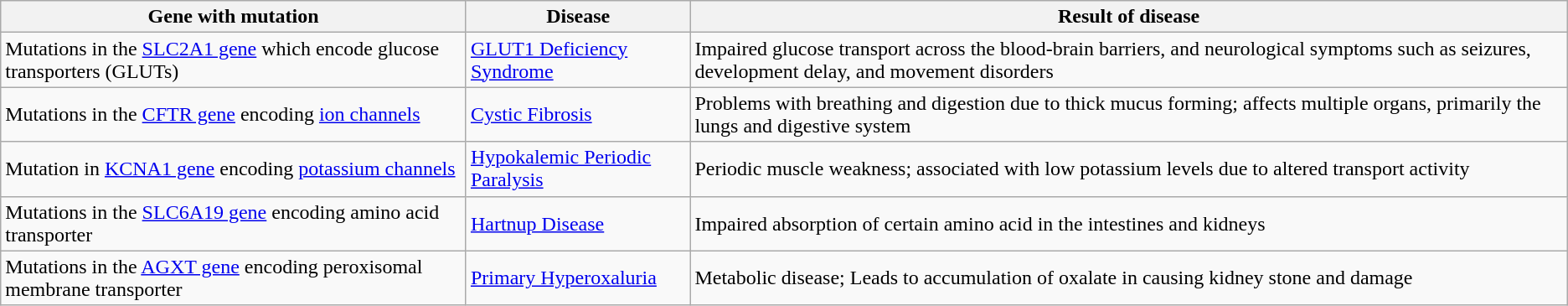<table class="wikitable">
<tr>
<th>Gene with mutation</th>
<th>Disease</th>
<th>Result of disease</th>
</tr>
<tr>
<td>Mutations in the <a href='#'>SLC2A1 gene</a> which encode glucose transporters (GLUTs) </td>
<td><a href='#'>GLUT1 Deficiency Syndrome</a></td>
<td>Impaired glucose transport across the blood-brain barriers, and neurological symptoms such as seizures, development delay, and movement disorders </td>
</tr>
<tr>
<td>Mutations in the <a href='#'>CFTR gene</a> encoding <a href='#'>ion channels</a></td>
<td><a href='#'>Cystic Fibrosis</a></td>
<td>Problems with breathing and digestion due to thick mucus forming; affects multiple organs, primarily the lungs and digestive system </td>
</tr>
<tr>
<td>Mutation in <a href='#'>KCNA1 gene</a> encoding <a href='#'>potassium channels</a></td>
<td><a href='#'>Hypokalemic Periodic Paralysis</a></td>
<td>Periodic muscle weakness; associated with low potassium levels due to altered transport activity </td>
</tr>
<tr>
<td>Mutations in the <a href='#'>SLC6A19 gene</a> encoding amino acid transporter </td>
<td><a href='#'>Hartnup Disease</a></td>
<td>Impaired absorption of certain amino acid in the intestines and kidneys </td>
</tr>
<tr>
<td>Mutations in the <a href='#'>AGXT gene</a> encoding peroxisomal membrane transporter </td>
<td><a href='#'>Primary Hyperoxaluria</a></td>
<td>Metabolic disease; Leads to accumulation of oxalate in causing kidney stone and damage </td>
</tr>
</table>
